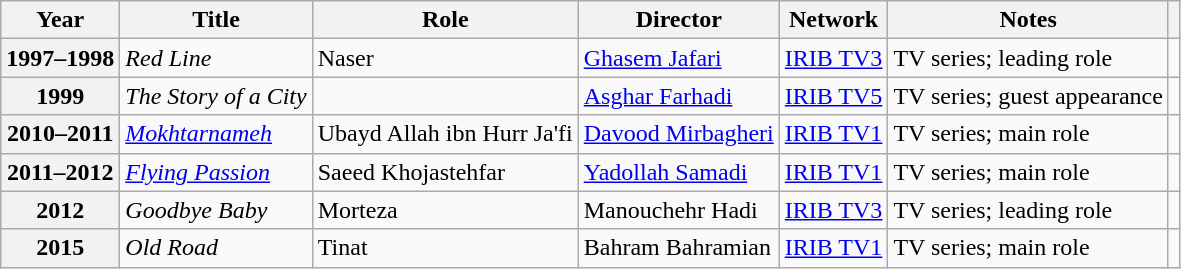<table class="wikitable plainrowheaders sortable" style="font-size:100%">
<tr>
<th scope="col">Year</th>
<th scope="col">Title</th>
<th scope="col">Role</th>
<th scope="col">Director</th>
<th scope="col">Network</th>
<th scope="col">Notes</th>
<th class="unsortable" scope="col"></th>
</tr>
<tr>
<th scope="row">1997–1998</th>
<td><em>Red Line</em></td>
<td>Naser</td>
<td><a href='#'>Ghasem Jafari</a></td>
<td><a href='#'>IRIB TV3</a></td>
<td>TV series; leading role</td>
<td></td>
</tr>
<tr>
<th scope="row">1999</th>
<td><em>The Story of a City</em></td>
<td></td>
<td><a href='#'>Asghar Farhadi</a></td>
<td><a href='#'>IRIB TV5</a></td>
<td>TV series; guest appearance</td>
<td></td>
</tr>
<tr>
<th scope="row">2010–2011</th>
<td><em><a href='#'>Mokhtarnameh</a></em></td>
<td>Ubayd Allah ibn Hurr Ja'fi</td>
<td><a href='#'>Davood Mirbagheri</a></td>
<td><a href='#'>IRIB TV1</a></td>
<td>TV series; main role</td>
<td></td>
</tr>
<tr>
<th scope="row">2011–2012</th>
<td><em><a href='#'>Flying Passion</a></em></td>
<td>Saeed Khojastehfar</td>
<td><a href='#'>Yadollah Samadi</a></td>
<td><a href='#'>IRIB TV1</a></td>
<td>TV series; main role</td>
<td></td>
</tr>
<tr>
<th scope="row">2012</th>
<td><em>Goodbye Baby</em></td>
<td>Morteza</td>
<td>Manouchehr Hadi</td>
<td><a href='#'>IRIB TV3</a></td>
<td>TV series; leading role</td>
<td></td>
</tr>
<tr>
<th scope="row">2015</th>
<td><em>Old Road</em></td>
<td>Tinat</td>
<td>Bahram Bahramian</td>
<td><a href='#'>IRIB TV1</a></td>
<td>TV series; main role</td>
<td></td>
</tr>
</table>
